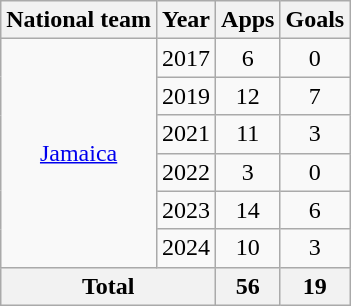<table class="wikitable" style="text-align:center">
<tr>
<th>National team</th>
<th>Year</th>
<th>Apps</th>
<th>Goals</th>
</tr>
<tr>
<td rowspan="6"><a href='#'>Jamaica</a></td>
<td>2017</td>
<td>6</td>
<td>0</td>
</tr>
<tr>
<td>2019</td>
<td>12</td>
<td>7</td>
</tr>
<tr>
<td>2021</td>
<td>11</td>
<td>3</td>
</tr>
<tr>
<td>2022</td>
<td>3</td>
<td>0</td>
</tr>
<tr>
<td>2023</td>
<td>14</td>
<td>6</td>
</tr>
<tr>
<td>2024</td>
<td>10</td>
<td>3</td>
</tr>
<tr>
<th colspan="2">Total</th>
<th>56</th>
<th>19</th>
</tr>
</table>
